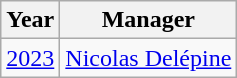<table class="wikitable">
<tr>
<th>Year</th>
<th>Manager</th>
</tr>
<tr>
<td align=center><a href='#'>2023</a></td>
<td> <a href='#'>Nicolas Delépine</a></td>
</tr>
</table>
